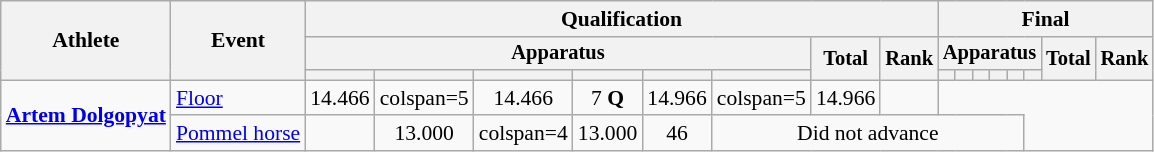<table class="wikitable" style="font-size:90%">
<tr>
<th rowspan=3>Athlete</th>
<th rowspan=3>Event</th>
<th colspan =8>Qualification</th>
<th colspan =8>Final</th>
</tr>
<tr style="font-size:95%">
<th colspan=6>Apparatus</th>
<th rowspan=2>Total</th>
<th rowspan=2>Rank</th>
<th colspan=6>Apparatus</th>
<th rowspan=2>Total</th>
<th rowspan=2>Rank</th>
</tr>
<tr style="font-size:95%">
<th></th>
<th></th>
<th></th>
<th></th>
<th></th>
<th></th>
<th></th>
<th></th>
<th></th>
<th></th>
<th></th>
<th></th>
</tr>
<tr align=center>
<td align=left rowspan=2><strong><a href='#'>Artem Dolgopyat</a></strong></td>
<td align=left><a href='#'>Floor</a></td>
<td>14.466</td>
<td>colspan=5 </td>
<td>14.466</td>
<td>7 <strong>Q</strong></td>
<td>14.966</td>
<td>colspan=5 </td>
<td>14.966</td>
<td></td>
</tr>
<tr align=center>
<td align=left><a href='#'>Pommel horse</a></td>
<td></td>
<td>13.000</td>
<td>colspan=4 </td>
<td>13.000</td>
<td>46</td>
<td colspan=8>Did not advance</td>
</tr>
</table>
